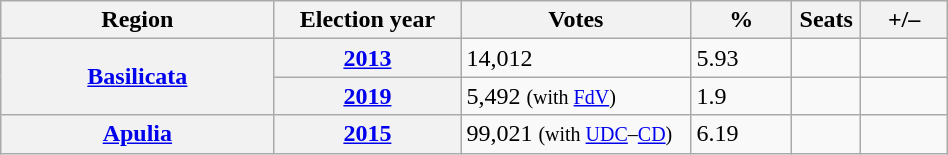<table class="wikitable" style="width:50%; border:1px #aaf solid;">
<tr>
<th style="width:19%;">Region</th>
<th style="width:13%;">Election year</th>
<th style="width:16%;">Votes</th>
<th style="width:7%;">%</th>
<th style="width:1%;">Seats</th>
<th style="width:6%;">+/–</th>
</tr>
<tr>
<th rowspan="2"><a href='#'>Basilicata</a></th>
<th><a href='#'>2013</a></th>
<td>14,012</td>
<td>5.93</td>
<td></td>
<td></td>
</tr>
<tr>
<th><a href='#'>2019</a></th>
<td>5,492 <small>(with <a href='#'>FdV</a>)</small></td>
<td>1.9</td>
<td></td>
<td></td>
</tr>
<tr>
<th><a href='#'>Apulia</a></th>
<th><a href='#'>2015</a></th>
<td>99,021 <small>(with <a href='#'>UDC</a>–<a href='#'>CD</a>)</small></td>
<td>6.19</td>
<td></td>
<td></td>
</tr>
</table>
